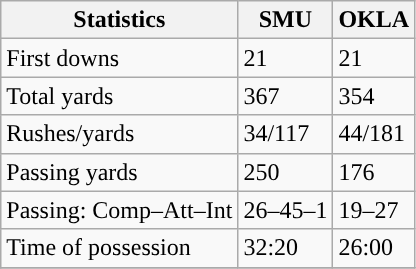<table class="wikitable" style="float: left;">
<tr>
<th>Statistics</th>
<th>SMU</th>
<th>OKLA</th>
</tr>
<tr>
<td>First downs</td>
<td>21</td>
<td>21</td>
</tr>
<tr>
<td>Total yards</td>
<td>367</td>
<td>354</td>
</tr>
<tr>
<td>Rushes/yards</td>
<td>34/117</td>
<td>44/181</td>
</tr>
<tr>
<td>Passing yards</td>
<td>250</td>
<td>176</td>
</tr>
<tr>
<td>Passing: Comp–Att–Int</td>
<td>26–45–1</td>
<td>19–27</td>
</tr>
<tr>
<td>Time of possession</td>
<td>32:20</td>
<td>26:00</td>
</tr>
<tr>
</tr>
</table>
